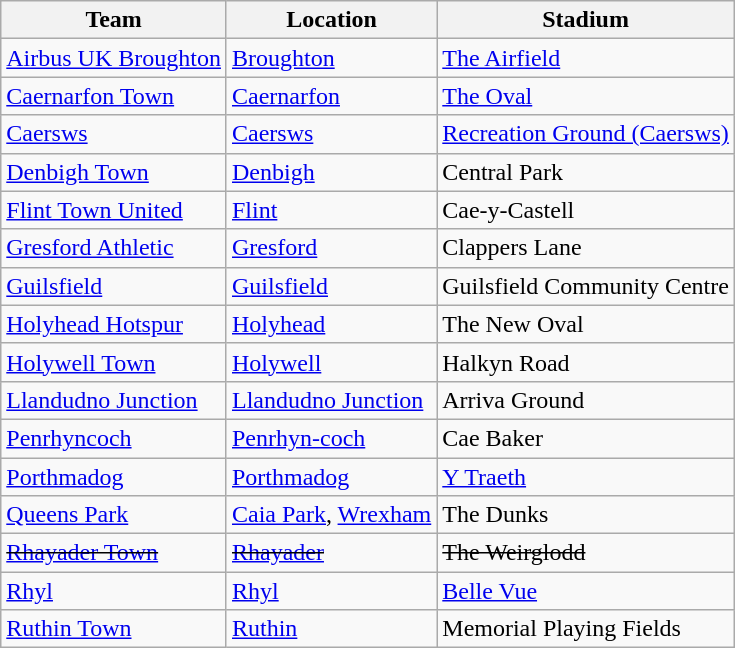<table class="wikitable sortable">
<tr>
<th>Team</th>
<th>Location</th>
<th>Stadium</th>
</tr>
<tr>
<td><a href='#'>Airbus UK Broughton</a></td>
<td><a href='#'>Broughton</a></td>
<td><a href='#'>The Airfield</a></td>
</tr>
<tr>
<td><a href='#'>Caernarfon Town</a></td>
<td><a href='#'>Caernarfon</a></td>
<td><a href='#'>The Oval</a></td>
</tr>
<tr>
<td><a href='#'>Caersws</a></td>
<td><a href='#'>Caersws</a></td>
<td><a href='#'>Recreation Ground (Caersws)</a></td>
</tr>
<tr>
<td><a href='#'>Denbigh Town</a></td>
<td><a href='#'>Denbigh</a></td>
<td>Central Park</td>
</tr>
<tr>
<td><a href='#'>Flint Town United</a></td>
<td><a href='#'>Flint</a></td>
<td>Cae-y-Castell</td>
</tr>
<tr>
<td><a href='#'>Gresford Athletic</a></td>
<td><a href='#'>Gresford</a></td>
<td>Clappers Lane</td>
</tr>
<tr>
<td><a href='#'>Guilsfield</a></td>
<td><a href='#'>Guilsfield</a></td>
<td>Guilsfield Community Centre</td>
</tr>
<tr>
<td><a href='#'>Holyhead Hotspur</a></td>
<td><a href='#'>Holyhead</a></td>
<td>The New Oval</td>
</tr>
<tr>
<td><a href='#'>Holywell Town</a></td>
<td><a href='#'>Holywell</a></td>
<td>Halkyn Road</td>
</tr>
<tr>
<td><a href='#'>Llandudno Junction</a></td>
<td><a href='#'>Llandudno Junction</a></td>
<td>Arriva Ground</td>
</tr>
<tr>
<td><a href='#'>Penrhyncoch</a></td>
<td><a href='#'>Penrhyn-coch</a></td>
<td>Cae Baker</td>
</tr>
<tr>
<td><a href='#'>Porthmadog</a></td>
<td><a href='#'>Porthmadog</a></td>
<td><a href='#'>Y Traeth</a></td>
</tr>
<tr>
<td><a href='#'>Queens Park</a></td>
<td><a href='#'>Caia Park</a>, <a href='#'>Wrexham</a></td>
<td>The Dunks</td>
</tr>
<tr>
<td><s><a href='#'>Rhayader Town</a></s></td>
<td><s><a href='#'>Rhayader</a></s></td>
<td><s>The Weirglodd</s></td>
</tr>
<tr>
<td><a href='#'>Rhyl</a></td>
<td><a href='#'>Rhyl</a></td>
<td><a href='#'>Belle Vue</a></td>
</tr>
<tr>
<td><a href='#'>Ruthin Town</a></td>
<td><a href='#'>Ruthin</a></td>
<td>Memorial Playing Fields</td>
</tr>
</table>
